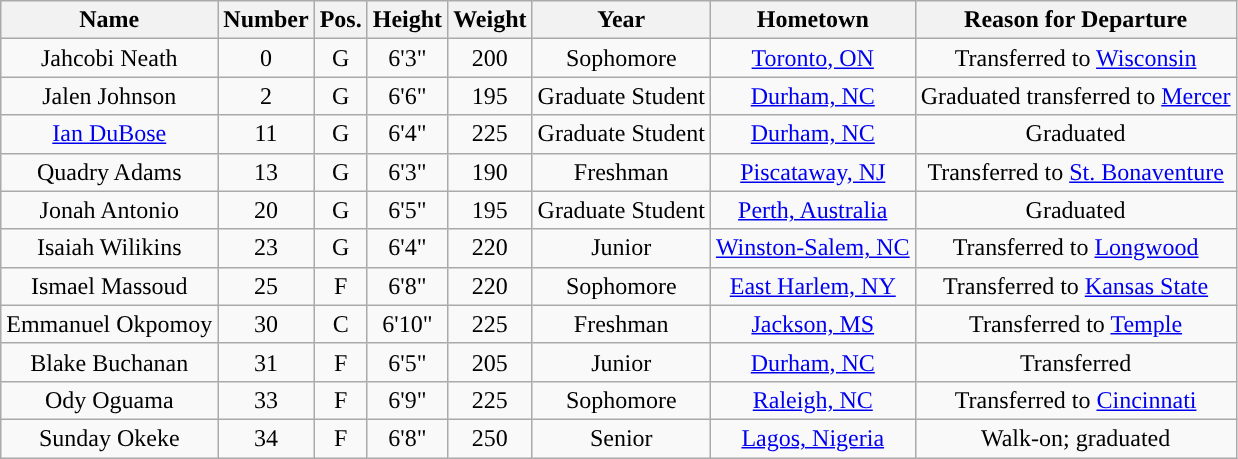<table class="wikitable sortable" border="1" style=text-align:center;">
<tr align=center>
<th>Name</th>
<th>Number</th>
<th>Pos.</th>
<th>Height</th>
<th>Weight</th>
<th>Year</th>
<th>Hometown</th>
<th>Reason for Departure</th>
</tr>
<tr>
<td>Jahcobi Neath</td>
<td>0</td>
<td>G</td>
<td>6'3"</td>
<td>200</td>
<td>Sophomore</td>
<td><a href='#'>Toronto, ON</a></td>
<td>Transferred to <a href='#'>Wisconsin</a></td>
</tr>
<tr>
<td>Jalen Johnson</td>
<td>2</td>
<td>G</td>
<td>6'6"</td>
<td>195</td>
<td>Graduate Student</td>
<td><a href='#'>Durham, NC</a></td>
<td>Graduated transferred to <a href='#'>Mercer</a></td>
</tr>
<tr>
<td><a href='#'>Ian DuBose</a></td>
<td>11</td>
<td>G</td>
<td>6'4"</td>
<td>225</td>
<td>Graduate Student</td>
<td><a href='#'>Durham, NC</a></td>
<td>Graduated</td>
</tr>
<tr>
<td>Quadry Adams</td>
<td>13</td>
<td>G</td>
<td>6'3"</td>
<td>190</td>
<td>Freshman</td>
<td><a href='#'>Piscataway, NJ</a></td>
<td>Transferred to <a href='#'>St. Bonaventure</a></td>
</tr>
<tr>
<td>Jonah Antonio</td>
<td>20</td>
<td>G</td>
<td>6'5"</td>
<td>195</td>
<td>Graduate Student</td>
<td><a href='#'>Perth, Australia</a></td>
<td>Graduated</td>
</tr>
<tr>
<td>Isaiah Wilikins</td>
<td>23</td>
<td>G</td>
<td>6'4"</td>
<td>220</td>
<td>Junior</td>
<td><a href='#'>Winston-Salem, NC</a></td>
<td>Transferred to <a href='#'>Longwood</a></td>
</tr>
<tr>
<td>Ismael Massoud</td>
<td>25</td>
<td>F</td>
<td>6'8"</td>
<td>220</td>
<td>Sophomore</td>
<td><a href='#'>East Harlem, NY</a></td>
<td>Transferred to <a href='#'>Kansas State</a></td>
</tr>
<tr>
<td>Emmanuel Okpomoy</td>
<td>30</td>
<td>C</td>
<td>6'10"</td>
<td>225</td>
<td>Freshman</td>
<td><a href='#'>Jackson, MS</a></td>
<td>Transferred to <a href='#'>Temple</a></td>
</tr>
<tr>
<td>Blake Buchanan</td>
<td>31</td>
<td>F</td>
<td>6'5"</td>
<td>205</td>
<td>Junior</td>
<td><a href='#'>Durham, NC</a></td>
<td>Transferred</td>
</tr>
<tr>
<td>Ody Oguama</td>
<td>33</td>
<td>F</td>
<td>6'9"</td>
<td>225</td>
<td>Sophomore</td>
<td><a href='#'>Raleigh, NC</a></td>
<td>Transferred to <a href='#'>Cincinnati</a></td>
</tr>
<tr>
<td>Sunday Okeke</td>
<td>34</td>
<td>F</td>
<td>6'8"</td>
<td>250</td>
<td>Senior</td>
<td><a href='#'>Lagos, Nigeria</a></td>
<td>Walk-on; graduated</td>
</tr>
</table>
